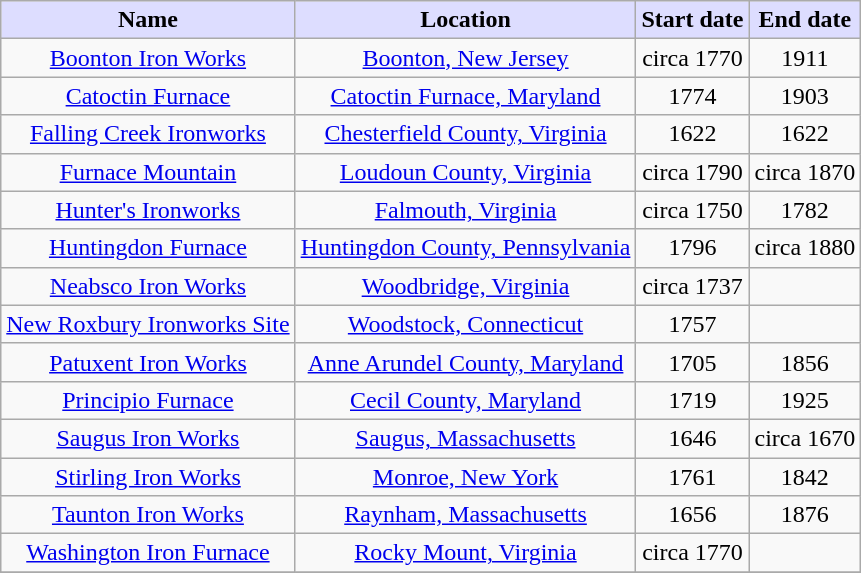<table class="wikitable sortable sortable">
<tr>
<th style="background:#DDDDFF;">Name</th>
<th style="background:#DDDDFF;">Location</th>
<th style="background:#DDDDFF;">Start date</th>
<th style="background:#DDDDFF;">End date</th>
</tr>
<tr>
<td align=center><a href='#'>Boonton Iron Works</a></td>
<td align=center><a href='#'>Boonton, New Jersey</a></td>
<td align=center>circa 1770</td>
<td align=center>1911</td>
</tr>
<tr>
<td align=center><a href='#'>Catoctin Furnace</a></td>
<td align=center><a href='#'>Catoctin Furnace, Maryland</a></td>
<td align=center>1774</td>
<td align=center>1903</td>
</tr>
<tr>
<td align=center><a href='#'>Falling Creek Ironworks</a></td>
<td align=center><a href='#'>Chesterfield County, Virginia</a></td>
<td align=center>1622</td>
<td align=center>1622</td>
</tr>
<tr>
<td align=center><a href='#'>Furnace Mountain</a></td>
<td align=center><a href='#'>Loudoun County, Virginia</a></td>
<td align=center>circa 1790</td>
<td align=center>circa 1870</td>
</tr>
<tr>
<td align=center><a href='#'>Hunter's Ironworks</a></td>
<td align=center><a href='#'>Falmouth, Virginia</a></td>
<td align=center>circa 1750</td>
<td align=center>1782</td>
</tr>
<tr>
<td align=center><a href='#'>Huntingdon Furnace</a></td>
<td align=center><a href='#'>Huntingdon County, Pennsylvania</a></td>
<td align=center>1796</td>
<td align=center>circa 1880</td>
</tr>
<tr>
<td align=center><a href='#'>Neabsco Iron Works</a></td>
<td align=center><a href='#'>Woodbridge, Virginia</a></td>
<td align=center>circa 1737</td>
<td align=center></td>
</tr>
<tr>
<td align=center><a href='#'>New Roxbury Ironworks Site</a></td>
<td align=center><a href='#'>Woodstock, Connecticut</a></td>
<td align=center>1757</td>
<td align=center></td>
</tr>
<tr>
<td align=center><a href='#'>Patuxent Iron Works</a></td>
<td align=center><a href='#'>Anne Arundel County, Maryland</a></td>
<td align=center>1705</td>
<td align=center>1856</td>
</tr>
<tr>
<td align=center><a href='#'>Principio Furnace</a></td>
<td align=center><a href='#'>Cecil County, Maryland</a></td>
<td align=center>1719</td>
<td align=center>1925</td>
</tr>
<tr>
<td align=center><a href='#'>Saugus Iron Works</a></td>
<td align=center><a href='#'>Saugus, Massachusetts</a></td>
<td align=center>1646</td>
<td align=center>circa 1670</td>
</tr>
<tr>
<td align=center><a href='#'>Stirling Iron Works</a></td>
<td align=center><a href='#'>Monroe, New York</a></td>
<td align=center>1761</td>
<td align=center>1842</td>
</tr>
<tr>
<td align=center><a href='#'>Taunton Iron Works</a></td>
<td align=center><a href='#'>Raynham, Massachusetts</a></td>
<td align=center>1656</td>
<td align=center>1876</td>
</tr>
<tr>
<td align=center><a href='#'>Washington Iron Furnace</a></td>
<td align=center><a href='#'>Rocky Mount, Virginia</a></td>
<td align=center>circa 1770</td>
<td align=center></td>
</tr>
<tr>
</tr>
</table>
